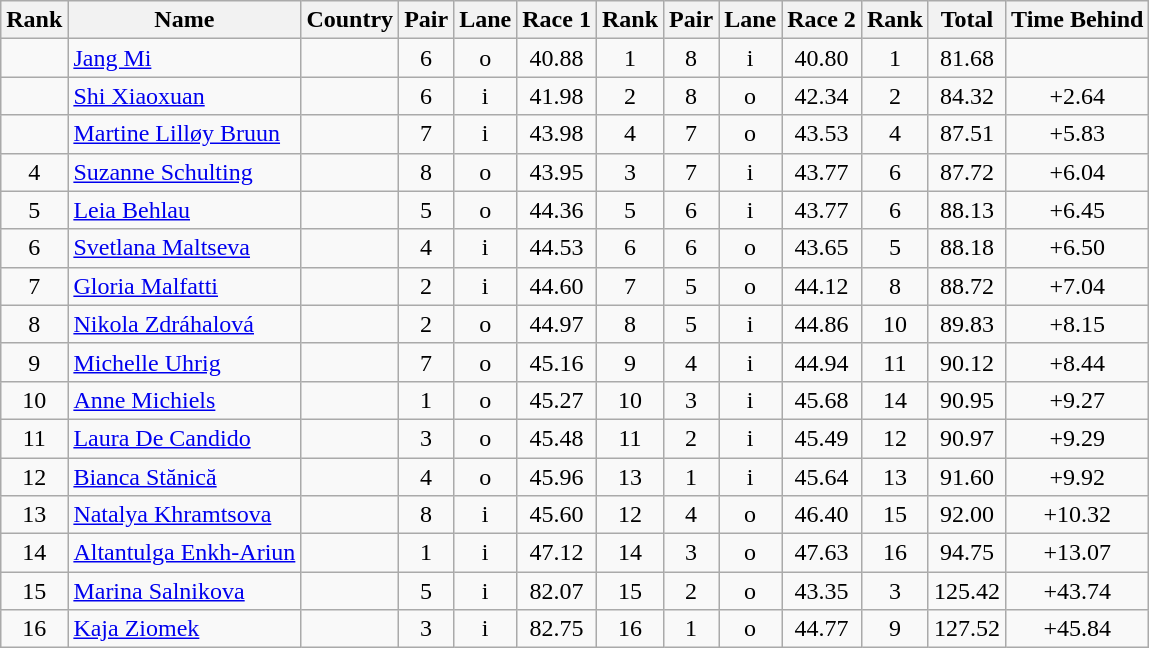<table class="wikitable sortable" style="text-align:center">
<tr>
<th>Rank</th>
<th>Name</th>
<th>Country</th>
<th>Pair</th>
<th>Lane</th>
<th>Race 1</th>
<th>Rank</th>
<th>Pair</th>
<th>Lane</th>
<th>Race 2</th>
<th>Rank</th>
<th>Total</th>
<th>Time Behind</th>
</tr>
<tr>
<td></td>
<td align=left><a href='#'>Jang Mi</a></td>
<td align=left></td>
<td>6</td>
<td>o</td>
<td>40.88</td>
<td>1</td>
<td>8</td>
<td>i</td>
<td>40.80</td>
<td>1</td>
<td>81.68</td>
<td></td>
</tr>
<tr>
<td></td>
<td align=left><a href='#'>Shi Xiaoxuan</a></td>
<td align=left></td>
<td>6</td>
<td>i</td>
<td>41.98</td>
<td>2</td>
<td>8</td>
<td>o</td>
<td>42.34</td>
<td>2</td>
<td>84.32</td>
<td>+2.64</td>
</tr>
<tr>
<td></td>
<td align=left><a href='#'>Martine Lilløy Bruun</a></td>
<td align=left></td>
<td>7</td>
<td>i</td>
<td>43.98</td>
<td>4</td>
<td>7</td>
<td>o</td>
<td>43.53</td>
<td>4</td>
<td>87.51</td>
<td>+5.83</td>
</tr>
<tr>
<td>4</td>
<td align=left><a href='#'>Suzanne Schulting</a></td>
<td align=left></td>
<td>8</td>
<td>o</td>
<td>43.95</td>
<td>3</td>
<td>7</td>
<td>i</td>
<td>43.77</td>
<td>6</td>
<td>87.72</td>
<td>+6.04</td>
</tr>
<tr>
<td>5</td>
<td align=left><a href='#'>Leia Behlau</a></td>
<td align=left></td>
<td>5</td>
<td>o</td>
<td>44.36</td>
<td>5</td>
<td>6</td>
<td>i</td>
<td>43.77</td>
<td>6</td>
<td>88.13</td>
<td>+6.45</td>
</tr>
<tr>
<td>6</td>
<td align=left><a href='#'>Svetlana Maltseva</a></td>
<td align=left></td>
<td>4</td>
<td>i</td>
<td>44.53</td>
<td>6</td>
<td>6</td>
<td>o</td>
<td>43.65</td>
<td>5</td>
<td>88.18</td>
<td>+6.50</td>
</tr>
<tr>
<td>7</td>
<td align=left><a href='#'>Gloria Malfatti</a></td>
<td align=left></td>
<td>2</td>
<td>i</td>
<td>44.60</td>
<td>7</td>
<td>5</td>
<td>o</td>
<td>44.12</td>
<td>8</td>
<td>88.72</td>
<td>+7.04</td>
</tr>
<tr>
<td>8</td>
<td align=left><a href='#'>Nikola Zdráhalová</a></td>
<td align=left></td>
<td>2</td>
<td>o</td>
<td>44.97</td>
<td>8</td>
<td>5</td>
<td>i</td>
<td>44.86</td>
<td>10</td>
<td>89.83</td>
<td>+8.15</td>
</tr>
<tr>
<td>9</td>
<td align=left><a href='#'>Michelle Uhrig</a></td>
<td align=left></td>
<td>7</td>
<td>o</td>
<td>45.16</td>
<td>9</td>
<td>4</td>
<td>i</td>
<td>44.94</td>
<td>11</td>
<td>90.12</td>
<td>+8.44</td>
</tr>
<tr>
<td>10</td>
<td align=left><a href='#'>Anne Michiels</a></td>
<td align=left></td>
<td>1</td>
<td>o</td>
<td>45.27</td>
<td>10</td>
<td>3</td>
<td>i</td>
<td>45.68</td>
<td>14</td>
<td>90.95</td>
<td>+9.27</td>
</tr>
<tr>
<td>11</td>
<td align=left><a href='#'>Laura De Candido</a></td>
<td align=left></td>
<td>3</td>
<td>o</td>
<td>45.48</td>
<td>11</td>
<td>2</td>
<td>i</td>
<td>45.49</td>
<td>12</td>
<td>90.97</td>
<td>+9.29</td>
</tr>
<tr>
<td>12</td>
<td align=left><a href='#'>Bianca Stănică</a></td>
<td align=left></td>
<td>4</td>
<td>o</td>
<td>45.96</td>
<td>13</td>
<td>1</td>
<td>i</td>
<td>45.64</td>
<td>13</td>
<td>91.60</td>
<td>+9.92</td>
</tr>
<tr>
<td>13</td>
<td align=left><a href='#'>Natalya Khramtsova</a></td>
<td align=left></td>
<td>8</td>
<td>i</td>
<td>45.60</td>
<td>12</td>
<td>4</td>
<td>o</td>
<td>46.40</td>
<td>15</td>
<td>92.00</td>
<td>+10.32</td>
</tr>
<tr>
<td>14</td>
<td align=left><a href='#'>Altantulga Enkh-Ariun</a></td>
<td align=left></td>
<td>1</td>
<td>i</td>
<td>47.12</td>
<td>14</td>
<td>3</td>
<td>o</td>
<td>47.63</td>
<td>16</td>
<td>94.75</td>
<td>+13.07</td>
</tr>
<tr>
<td>15</td>
<td align=left><a href='#'>Marina Salnikova</a></td>
<td align=left></td>
<td>5</td>
<td>i</td>
<td>82.07</td>
<td>15</td>
<td>2</td>
<td>o</td>
<td>43.35</td>
<td>3</td>
<td>125.42</td>
<td>+43.74</td>
</tr>
<tr>
<td>16</td>
<td align=left><a href='#'>Kaja Ziomek</a></td>
<td align=left></td>
<td>3</td>
<td>i</td>
<td>82.75</td>
<td>16</td>
<td>1</td>
<td>o</td>
<td>44.77</td>
<td>9</td>
<td>127.52</td>
<td>+45.84</td>
</tr>
</table>
